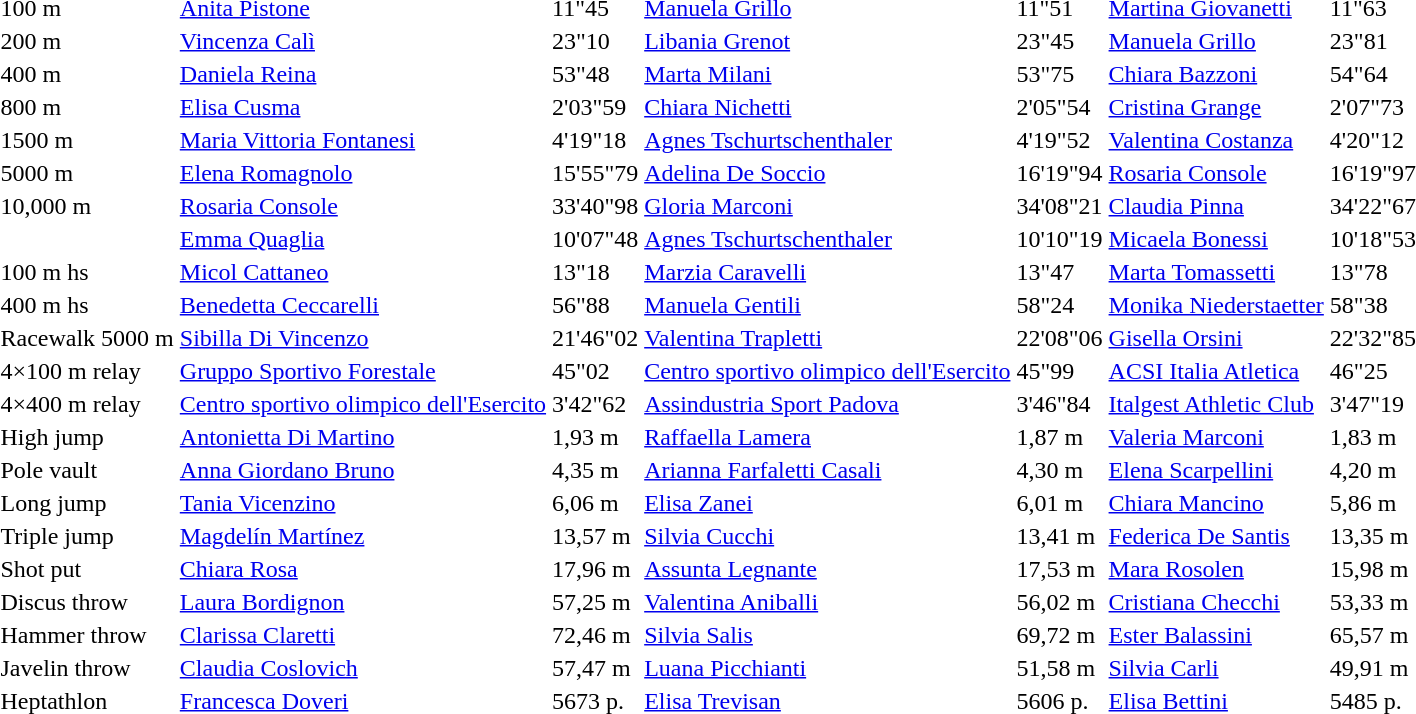<table>
<tr>
<td>100 m</td>
<td><a href='#'>Anita Pistone</a></td>
<td>11"45</td>
<td><a href='#'>Manuela Grillo</a></td>
<td>11"51</td>
<td><a href='#'>Martina Giovanetti</a></td>
<td>11"63</td>
</tr>
<tr>
<td>200 m</td>
<td><a href='#'>Vincenza Calì</a></td>
<td>23"10</td>
<td><a href='#'>Libania Grenot</a></td>
<td>23"45</td>
<td><a href='#'>Manuela Grillo</a></td>
<td>23"81</td>
</tr>
<tr>
<td>400 m</td>
<td><a href='#'>Daniela Reina</a></td>
<td>53"48</td>
<td><a href='#'>Marta Milani</a></td>
<td>53"75</td>
<td><a href='#'>Chiara Bazzoni</a></td>
<td>54"64</td>
</tr>
<tr>
<td>800 m</td>
<td><a href='#'>Elisa Cusma</a></td>
<td>2'03"59</td>
<td><a href='#'>Chiara Nichetti</a></td>
<td>2'05"54</td>
<td><a href='#'>Cristina Grange</a></td>
<td>2'07"73</td>
</tr>
<tr>
<td>1500 m</td>
<td><a href='#'>Maria Vittoria Fontanesi</a></td>
<td>4'19"18</td>
<td><a href='#'>Agnes Tschurtschenthaler</a></td>
<td>4'19"52</td>
<td><a href='#'>Valentina Costanza</a></td>
<td>4'20"12</td>
</tr>
<tr>
<td>5000 m</td>
<td><a href='#'>Elena Romagnolo</a></td>
<td>15'55"79</td>
<td><a href='#'>Adelina De Soccio</a></td>
<td>16'19"94</td>
<td><a href='#'>Rosaria Console</a></td>
<td>16'19"97</td>
</tr>
<tr>
<td>10,000 m</td>
<td><a href='#'>Rosaria Console</a></td>
<td>33'40"98</td>
<td><a href='#'>Gloria Marconi</a></td>
<td>34'08"21</td>
<td><a href='#'>Claudia Pinna</a></td>
<td>34'22"67</td>
</tr>
<tr>
<td></td>
<td><a href='#'>Emma Quaglia</a></td>
<td>10'07"48</td>
<td><a href='#'>Agnes Tschurtschenthaler</a></td>
<td>10'10"19</td>
<td><a href='#'>Micaela Bonessi</a></td>
<td>10'18"53</td>
</tr>
<tr>
<td>100 m hs</td>
<td><a href='#'>Micol Cattaneo</a></td>
<td>13"18</td>
<td><a href='#'>Marzia Caravelli</a></td>
<td>13"47</td>
<td><a href='#'>Marta Tomassetti</a></td>
<td>13"78</td>
</tr>
<tr>
<td>400 m hs</td>
<td><a href='#'>Benedetta Ceccarelli</a></td>
<td>56"88</td>
<td><a href='#'>Manuela Gentili</a></td>
<td>58"24</td>
<td><a href='#'>Monika Niederstaetter</a></td>
<td>58"38</td>
</tr>
<tr>
<td>Racewalk 5000 m</td>
<td><a href='#'>Sibilla Di Vincenzo</a></td>
<td>21'46"02</td>
<td><a href='#'>Valentina Trapletti</a></td>
<td>22'08"06</td>
<td><a href='#'>Gisella Orsini</a></td>
<td>22'32"85</td>
</tr>
<tr>
<td>4×100 m relay</td>
<td><a href='#'>Gruppo Sportivo Forestale</a></td>
<td>45"02</td>
<td><a href='#'>Centro sportivo olimpico dell'Esercito</a></td>
<td>45"99</td>
<td><a href='#'>ACSI Italia Atletica</a></td>
<td>46"25</td>
</tr>
<tr>
<td>4×400 m relay</td>
<td><a href='#'>Centro sportivo olimpico dell'Esercito</a></td>
<td>3'42"62</td>
<td><a href='#'>Assindustria Sport Padova</a></td>
<td>3'46"84</td>
<td><a href='#'>Italgest Athletic Club</a></td>
<td>3'47"19</td>
</tr>
<tr>
<td>High jump</td>
<td><a href='#'>Antonietta Di Martino</a></td>
<td>1,93 m</td>
<td><a href='#'>Raffaella Lamera</a></td>
<td>1,87 m</td>
<td><a href='#'>Valeria Marconi</a></td>
<td>1,83 m</td>
</tr>
<tr>
<td>Pole vault</td>
<td><a href='#'>Anna Giordano Bruno</a></td>
<td>4,35 m</td>
<td><a href='#'>Arianna Farfaletti Casali</a></td>
<td>4,30 m</td>
<td><a href='#'>Elena Scarpellini</a></td>
<td>4,20 m</td>
</tr>
<tr>
<td>Long jump</td>
<td><a href='#'>Tania Vicenzino</a></td>
<td>6,06 m</td>
<td><a href='#'>Elisa Zanei</a></td>
<td>6,01 m</td>
<td><a href='#'>Chiara Mancino</a></td>
<td>5,86 m</td>
</tr>
<tr>
<td>Triple jump</td>
<td><a href='#'>Magdelín Martínez</a></td>
<td>13,57 m</td>
<td><a href='#'>Silvia Cucchi</a></td>
<td>13,41 m</td>
<td><a href='#'>Federica De Santis</a></td>
<td>13,35 m</td>
</tr>
<tr>
<td>Shot put</td>
<td><a href='#'>Chiara Rosa</a></td>
<td>17,96 m</td>
<td><a href='#'>Assunta Legnante</a></td>
<td>17,53 m</td>
<td><a href='#'>Mara Rosolen</a></td>
<td>15,98 m</td>
</tr>
<tr>
<td>Discus throw</td>
<td><a href='#'>Laura Bordignon</a></td>
<td>57,25 m</td>
<td><a href='#'>Valentina Aniballi</a></td>
<td>56,02 m</td>
<td><a href='#'>Cristiana Checchi</a></td>
<td>53,33 m</td>
</tr>
<tr>
<td>Hammer throw</td>
<td><a href='#'>Clarissa Claretti</a></td>
<td>72,46 m</td>
<td><a href='#'>Silvia Salis</a></td>
<td>69,72 m</td>
<td><a href='#'>Ester Balassini</a></td>
<td>65,57 m</td>
</tr>
<tr>
<td>Javelin throw</td>
<td><a href='#'>Claudia Coslovich</a></td>
<td>57,47 m</td>
<td><a href='#'>Luana Picchianti</a></td>
<td>51,58 m</td>
<td><a href='#'>Silvia Carli</a></td>
<td>49,91 m</td>
</tr>
<tr>
<td>Heptathlon</td>
<td><a href='#'>Francesca Doveri</a></td>
<td>5673 p.</td>
<td><a href='#'>Elisa Trevisan</a></td>
<td>5606 p.</td>
<td><a href='#'>Elisa Bettini</a></td>
<td>5485 p.</td>
</tr>
</table>
